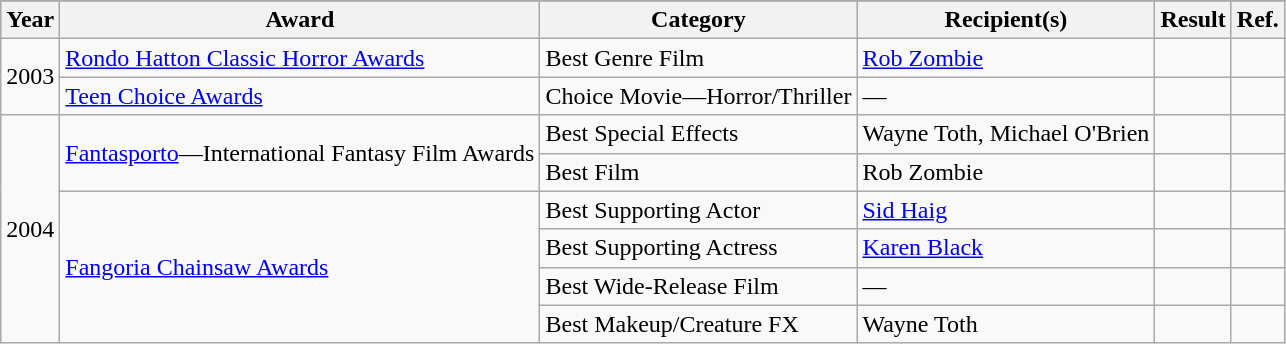<table class="wikitable sortable">
<tr style="background:#ccc; text-align:center;">
</tr>
<tr style="background:#ccc; text-align:center;">
<th>Year</th>
<th>Award</th>
<th>Category</th>
<th>Recipient(s)</th>
<th>Result</th>
<th>Ref.</th>
</tr>
<tr>
<td rowspan="2">2003</td>
<td><a href='#'>Rondo Hatton Classic Horror Awards</a></td>
<td>Best Genre Film</td>
<td><a href='#'>Rob Zombie</a></td>
<td></td>
<td style="text-align:center;"></td>
</tr>
<tr>
<td><a href='#'>Teen Choice Awards</a></td>
<td>Choice Movie—Horror/Thriller</td>
<td>—</td>
<td></td>
<td style="text-align:center;"></td>
</tr>
<tr>
<td rowspan="6">2004</td>
<td rowspan="2"><a href='#'>Fantasporto</a>—International Fantasy Film Awards</td>
<td>Best Special Effects</td>
<td>Wayne Toth, Michael O'Brien</td>
<td></td>
<td style="text-align:center;"></td>
</tr>
<tr>
<td>Best Film</td>
<td>Rob Zombie</td>
<td></td>
<td style="text-align:center;"></td>
</tr>
<tr>
<td rowspan="4"><a href='#'>Fangoria Chainsaw Awards</a></td>
<td>Best Supporting Actor</td>
<td><a href='#'>Sid Haig</a></td>
<td></td>
<td style="text-align:center;"></td>
</tr>
<tr>
<td>Best Supporting Actress</td>
<td><a href='#'>Karen Black</a></td>
<td></td>
<td style="text-align:center;"></td>
</tr>
<tr>
<td>Best Wide-Release Film</td>
<td>—</td>
<td></td>
<td style="text-align:center;"></td>
</tr>
<tr>
<td>Best Makeup/Creature FX</td>
<td>Wayne Toth</td>
<td></td>
<td style="text-align:center;"></td>
</tr>
</table>
